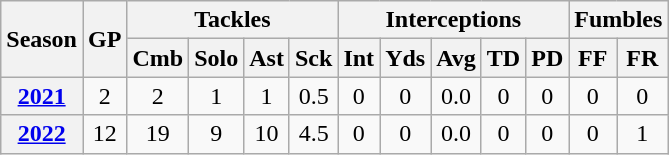<table class="wikitable" style="text-align:center;">
<tr>
<th rowspan="2">Season</th>
<th rowspan="2">GP</th>
<th colspan="4">Tackles</th>
<th colspan="5">Interceptions</th>
<th colspan="2">Fumbles</th>
</tr>
<tr>
<th>Cmb</th>
<th>Solo</th>
<th>Ast</th>
<th>Sck</th>
<th>Int</th>
<th>Yds</th>
<th>Avg</th>
<th>TD</th>
<th>PD</th>
<th>FF</th>
<th>FR</th>
</tr>
<tr>
<th><a href='#'>2021</a></th>
<td>2</td>
<td>2</td>
<td>1</td>
<td>1</td>
<td>0.5</td>
<td>0</td>
<td>0</td>
<td>0.0</td>
<td>0</td>
<td>0</td>
<td>0</td>
<td>0</td>
</tr>
<tr>
<th><a href='#'>2022</a></th>
<td>12</td>
<td>19</td>
<td>9</td>
<td>10</td>
<td>4.5</td>
<td>0</td>
<td>0</td>
<td>0.0</td>
<td>0</td>
<td>0</td>
<td>0</td>
<td>1</td>
</tr>
</table>
